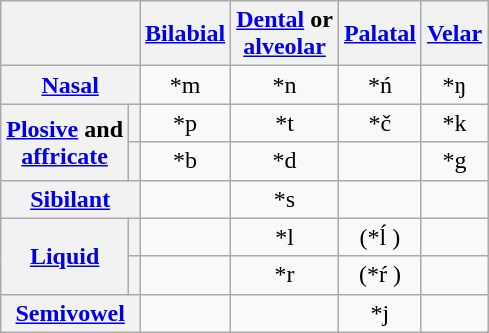<table class="wikitable" style="text-align:center;">
<tr>
<th colspan="2"></th>
<th><a href='#'>Bilabial</a></th>
<th><a href='#'>Dental</a> or<br><a href='#'>alveolar</a></th>
<th><a href='#'>Palatal</a></th>
<th><a href='#'>Velar</a></th>
</tr>
<tr>
<th colspan="2"><a href='#'>Nasal</a></th>
<td>*m</td>
<td>*n</td>
<td>*ń </td>
<td>*ŋ</td>
</tr>
<tr>
<th rowspan="2"><a href='#'>Plosive</a> and<br><a href='#'>affricate</a></th>
<th></th>
<td>*p</td>
<td>*t</td>
<td>*č </td>
<td>*k</td>
</tr>
<tr>
<th></th>
<td>*b</td>
<td>*d</td>
<td></td>
<td>*g</td>
</tr>
<tr>
<th colspan="2"><a href='#'>Sibilant</a></th>
<td></td>
<td>*s</td>
<td></td>
<td></td>
</tr>
<tr>
<th rowspan="2"><a href='#'>Liquid</a></th>
<th></th>
<td></td>
<td>*l</td>
<td>(*ĺ )</td>
<td></td>
</tr>
<tr>
<th></th>
<td></td>
<td>*r</td>
<td>(*ŕ )</td>
<td></td>
</tr>
<tr>
<th colspan="2"><a href='#'>Semivowel</a></th>
<td></td>
<td></td>
<td>*j</td>
<td></td>
</tr>
</table>
